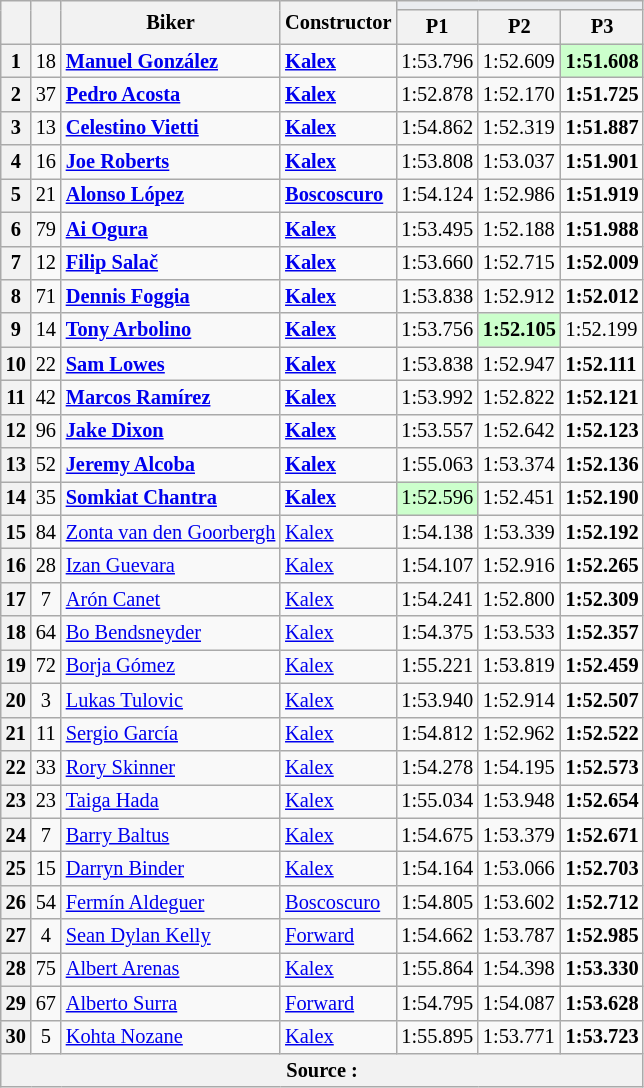<table class="wikitable sortable" style="font-size: 85%;">
<tr>
<th rowspan="2"></th>
<th rowspan="2"></th>
<th rowspan="2">Biker</th>
<th rowspan="2">Constructor</th>
<th colspan="3" style="background:#eaecf0; text-align:center;"></th>
</tr>
<tr>
<th scope="col">P1</th>
<th scope="col">P2</th>
<th scope="col">P3</th>
</tr>
<tr>
<th scope="row">1</th>
<td align="center">18</td>
<td><strong> <a href='#'>Manuel González</a></strong></td>
<td><strong><a href='#'>Kalex</a></strong></td>
<td>1:53.796</td>
<td>1:52.609</td>
<td style="background:#ccffcc;"><strong>1:51.608</strong></td>
</tr>
<tr>
<th scope="row">2</th>
<td align="center">37</td>
<td><strong> <a href='#'>Pedro Acosta</a></strong></td>
<td><strong><a href='#'>Kalex</a></strong></td>
<td>1:52.878</td>
<td>1:52.170</td>
<td><strong>1:51.725</strong></td>
</tr>
<tr>
<th scope="row">3</th>
<td align="center">13</td>
<td><strong></strong> <strong><a href='#'>Celestino Vietti</a></strong></td>
<td><strong><a href='#'>Kalex</a></strong></td>
<td>1:54.862</td>
<td>1:52.319</td>
<td><strong>1:51.887</strong></td>
</tr>
<tr>
<th scope="row">4</th>
<td align="center">16</td>
<td><strong> <a href='#'>Joe Roberts</a></strong></td>
<td><strong><a href='#'>Kalex</a></strong></td>
<td>1:53.808</td>
<td>1:53.037</td>
<td><strong>1:51.901</strong></td>
</tr>
<tr>
<th scope="row">5</th>
<td align="center">21</td>
<td><strong> <a href='#'>Alonso López</a></strong></td>
<td><strong><a href='#'>Boscoscuro</a></strong></td>
<td>1:54.124</td>
<td>1:52.986</td>
<td><strong>1:51.919</strong></td>
</tr>
<tr>
<th scope="row">6</th>
<td align="center">79</td>
<td><strong> <a href='#'>Ai Ogura</a></strong></td>
<td><strong><a href='#'>Kalex</a></strong></td>
<td>1:53.495</td>
<td>1:52.188</td>
<td><strong>1:51.988</strong></td>
</tr>
<tr>
<th scope="row">7</th>
<td align="center">12</td>
<td><strong> <a href='#'>Filip Salač</a></strong></td>
<td><strong><a href='#'>Kalex</a></strong></td>
<td>1:53.660</td>
<td>1:52.715</td>
<td><strong>1:52.009</strong></td>
</tr>
<tr>
<th scope="row">8</th>
<td align="center">71</td>
<td><strong></strong> <strong><a href='#'>Dennis Foggia</a></strong></td>
<td><strong><a href='#'>Kalex</a></strong></td>
<td>1:53.838</td>
<td>1:52.912</td>
<td><strong>1:52.012</strong></td>
</tr>
<tr>
<th scope="row">9</th>
<td align="center">14</td>
<td><strong></strong> <strong><a href='#'>Tony Arbolino</a></strong></td>
<td><strong><a href='#'>Kalex</a></strong></td>
<td>1:53.756</td>
<td style="background:#ccffcc;"><strong>1:52.105</strong></td>
<td>1:52.199</td>
</tr>
<tr>
<th scope="row">10</th>
<td align="center">22</td>
<td><strong> <a href='#'>Sam Lowes</a></strong></td>
<td><strong><a href='#'>Kalex</a></strong></td>
<td>1:53.838</td>
<td>1:52.947</td>
<td><strong>1:52.111</strong></td>
</tr>
<tr>
<th scope="row">11</th>
<td align="center">42</td>
<td><strong> <a href='#'>Marcos Ramírez</a></strong></td>
<td><strong><a href='#'>Kalex</a></strong></td>
<td>1:53.992</td>
<td>1:52.822</td>
<td><strong>1:52.121</strong></td>
</tr>
<tr>
<th scope="row">12</th>
<td align="center">96</td>
<td><strong> <a href='#'>Jake Dixon</a></strong></td>
<td><strong><a href='#'>Kalex</a></strong></td>
<td>1:53.557</td>
<td>1:52.642</td>
<td><strong>1:52.123</strong></td>
</tr>
<tr>
<th scope="row">13</th>
<td align="center">52</td>
<td><strong> <a href='#'>Jeremy Alcoba</a></strong></td>
<td><strong><a href='#'>Kalex</a></strong></td>
<td>1:55.063</td>
<td>1:53.374</td>
<td><strong>1:52.136</strong></td>
</tr>
<tr>
<th scope="row">14</th>
<td align="center">35</td>
<td><strong> <a href='#'>Somkiat Chantra</a></strong></td>
<td><strong><a href='#'>Kalex</a></strong></td>
<td style="background:#ccffcc;">1:52.596</td>
<td>1:52.451</td>
<td><strong>1:52.190</strong></td>
</tr>
<tr>
<th scope="row">15</th>
<td align="center">84</td>
<td> <a href='#'>Zonta van den Goorbergh</a></td>
<td><a href='#'>Kalex</a></td>
<td>1:54.138</td>
<td>1:53.339</td>
<td><strong>1:52.192</strong></td>
</tr>
<tr>
<th scope="row">16</th>
<td align="center">28</td>
<td> <a href='#'>Izan Guevara</a></td>
<td><a href='#'>Kalex</a></td>
<td>1:54.107</td>
<td>1:52.916</td>
<td><strong>1:52.265</strong></td>
</tr>
<tr>
<th scope="row">17</th>
<td align="center">7</td>
<td> <a href='#'>Arón Canet</a></td>
<td><a href='#'>Kalex</a></td>
<td>1:54.241</td>
<td>1:52.800</td>
<td><strong>1:52.309</strong></td>
</tr>
<tr>
<th scope="row">18</th>
<td align="center">64</td>
<td> <a href='#'>Bo Bendsneyder</a></td>
<td><a href='#'>Kalex</a></td>
<td>1:54.375</td>
<td>1:53.533</td>
<td><strong>1:52.357</strong></td>
</tr>
<tr>
<th scope="row">19</th>
<td align="center">72</td>
<td> <a href='#'>Borja Gómez</a></td>
<td><a href='#'>Kalex</a></td>
<td>1:55.221</td>
<td>1:53.819</td>
<td><strong>1:52.459</strong></td>
</tr>
<tr>
<th scope="row">20</th>
<td align="center">3</td>
<td> <a href='#'>Lukas Tulovic</a></td>
<td><a href='#'>Kalex</a></td>
<td>1:53.940</td>
<td>1:52.914</td>
<td><strong>1:52.507</strong></td>
</tr>
<tr>
<th scope="row">21</th>
<td align="center">11</td>
<td> <a href='#'>Sergio García</a></td>
<td><a href='#'>Kalex</a></td>
<td>1:54.812</td>
<td>1:52.962</td>
<td><strong>1:52.522</strong></td>
</tr>
<tr>
<th scope="row">22</th>
<td align="center">33</td>
<td> <a href='#'>Rory Skinner</a></td>
<td><a href='#'>Kalex</a></td>
<td>1:54.278</td>
<td>1:54.195</td>
<td><strong>1:52.573</strong></td>
</tr>
<tr>
<th scope="row">23</th>
<td align="center">23</td>
<td> <a href='#'>Taiga Hada</a></td>
<td><a href='#'>Kalex</a></td>
<td>1:55.034</td>
<td>1:53.948</td>
<td><strong>1:52.654</strong></td>
</tr>
<tr>
<th scope="row">24</th>
<td align="center">7</td>
<td> <a href='#'>Barry Baltus</a></td>
<td><a href='#'>Kalex</a></td>
<td>1:54.675</td>
<td>1:53.379</td>
<td><strong>1:52.671</strong></td>
</tr>
<tr>
<th scope="row">25</th>
<td align="center">15</td>
<td> <a href='#'>Darryn Binder</a></td>
<td><a href='#'>Kalex</a></td>
<td>1:54.164</td>
<td>1:53.066</td>
<td><strong>1:52.703</strong></td>
</tr>
<tr>
<th scope="row">26</th>
<td align="center">54</td>
<td> <a href='#'>Fermín Aldeguer</a></td>
<td><a href='#'>Boscoscuro</a></td>
<td>1:54.805</td>
<td>1:53.602</td>
<td><strong>1:52.712</strong></td>
</tr>
<tr>
<th scope="row">27</th>
<td align="center">4</td>
<td> <a href='#'>Sean Dylan Kelly</a></td>
<td><a href='#'>Forward</a></td>
<td>1:54.662</td>
<td>1:53.787</td>
<td><strong>1:52.985</strong></td>
</tr>
<tr>
<th scope="row">28</th>
<td align="center">75</td>
<td> <a href='#'>Albert Arenas</a></td>
<td><a href='#'>Kalex</a></td>
<td>1:55.864</td>
<td>1:54.398</td>
<td><strong>1:53.330</strong></td>
</tr>
<tr>
<th scope="row">29</th>
<td align="center">67</td>
<td> <a href='#'>Alberto Surra</a></td>
<td><a href='#'>Forward</a></td>
<td>1:54.795</td>
<td>1:54.087</td>
<td><strong>1:53.628</strong></td>
</tr>
<tr>
<th scope="row">30</th>
<td align="center">5</td>
<td> <a href='#'>Kohta Nozane</a></td>
<td><a href='#'>Kalex</a></td>
<td>1:55.895</td>
<td>1:53.771</td>
<td><strong>1:53.723</strong></td>
</tr>
<tr>
<th colspan="7">Source : </th>
</tr>
</table>
